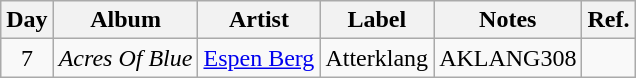<table class="wikitable">
<tr>
<th>Day</th>
<th>Album</th>
<th>Artist</th>
<th>Label</th>
<th>Notes</th>
<th>Ref.</th>
</tr>
<tr>
<td rowspan="1" style="text-align:center;">7</td>
<td><em>Acres Of Blue</em></td>
<td><a href='#'>Espen Berg</a></td>
<td>Atterklang</td>
<td>AKLANG308</td>
<td style="text-align:center;"></td>
</tr>
</table>
